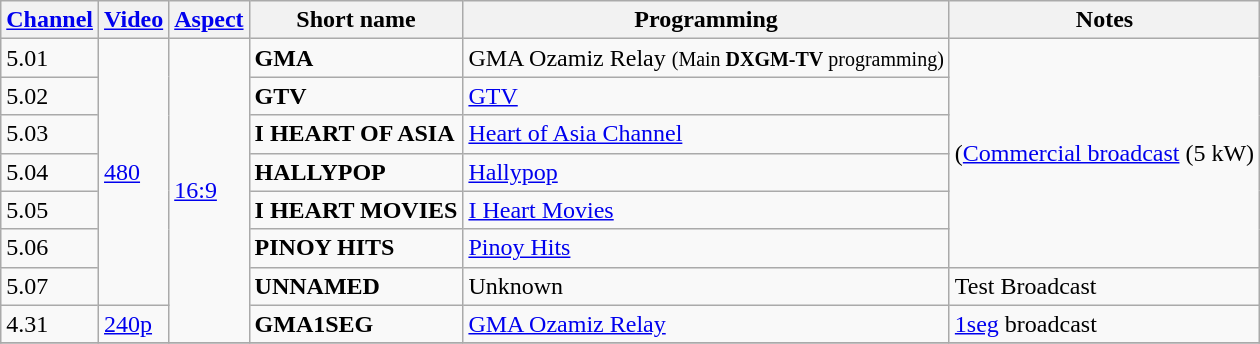<table class='wikitable'>
<tr>
<th><a href='#'>Channel</a></th>
<th><a href='#'>Video</a></th>
<th><a href='#'>Aspect</a></th>
<th>Short name</th>
<th>Programming</th>
<th>Notes</th>
</tr>
<tr>
<td>5.01</td>
<td rowspan="7"><a href='#'>480</a></td>
<td rowspan="8"><a href='#'>16:9</a></td>
<td><strong>GMA</strong></td>
<td>GMA Ozamiz Relay <small>(Main <strong>DXGM-TV</strong> programming)</small></td>
<td rowspan="6">(<a href='#'>Commercial broadcast</a> (5 kW)</td>
</tr>
<tr>
<td>5.02</td>
<td><strong>GTV</strong></td>
<td><a href='#'>GTV</a></td>
</tr>
<tr>
<td>5.03</td>
<td><strong>I HEART OF ASIA</strong></td>
<td><a href='#'>Heart of Asia Channel</a></td>
</tr>
<tr>
<td>5.04</td>
<td><strong>HALLYPOP</strong></td>
<td><a href='#'>Hallypop</a></td>
</tr>
<tr>
<td>5.05</td>
<td><strong>I HEART MOVIES</strong></td>
<td><a href='#'>I Heart Movies</a></td>
</tr>
<tr>
<td>5.06</td>
<td><strong>PINOY HITS</strong></td>
<td><a href='#'>Pinoy Hits</a></td>
</tr>
<tr>
<td>5.07</td>
<td><strong>UNNAMED</strong></td>
<td>Unknown</td>
<td>Test Broadcast</td>
</tr>
<tr>
<td>4.31</td>
<td><a href='#'>240p</a></td>
<td><strong>GMA1SEG</strong></td>
<td><a href='#'>GMA Ozamiz Relay</a></td>
<td><a href='#'>1seg</a> broadcast</td>
</tr>
<tr>
</tr>
</table>
